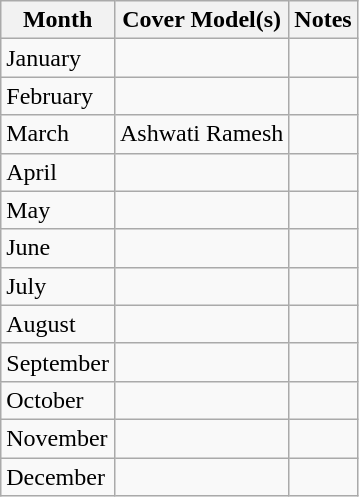<table class="wikitable">
<tr>
<th>Month</th>
<th>Cover Model(s)</th>
<th>Notes</th>
</tr>
<tr>
<td>January</td>
<td></td>
<td></td>
</tr>
<tr>
<td>February</td>
<td></td>
<td></td>
</tr>
<tr>
<td>March</td>
<td>Ashwati Ramesh</td>
<td></td>
</tr>
<tr>
<td>April</td>
<td></td>
<td></td>
</tr>
<tr>
<td>May</td>
<td></td>
<td></td>
</tr>
<tr>
<td>June</td>
<td></td>
<td></td>
</tr>
<tr>
<td>July</td>
<td></td>
<td></td>
</tr>
<tr>
<td>August</td>
<td></td>
<td></td>
</tr>
<tr>
<td>September</td>
<td></td>
<td></td>
</tr>
<tr>
<td>October</td>
<td></td>
<td></td>
</tr>
<tr>
<td>November</td>
<td></td>
<td></td>
</tr>
<tr>
<td>December</td>
<td></td>
<td></td>
</tr>
</table>
